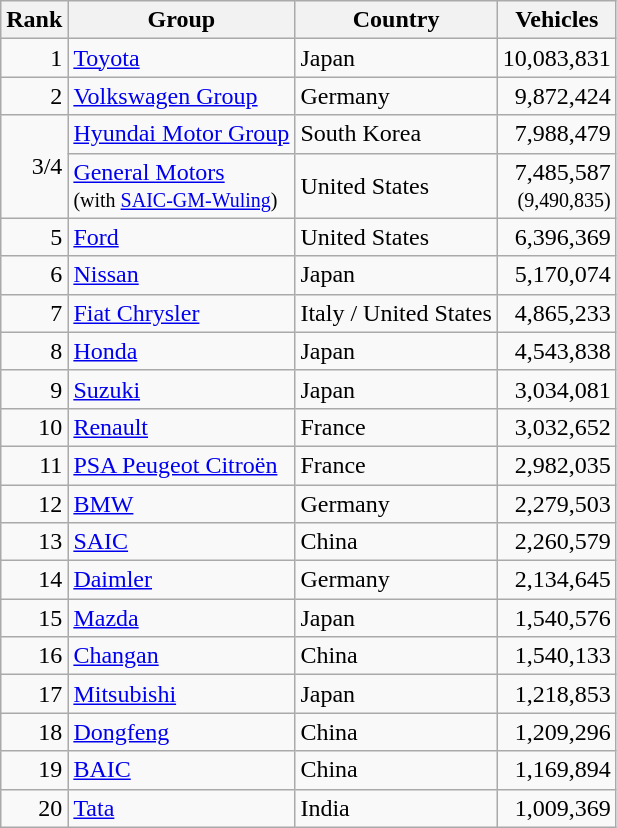<table class="wikitable sortable" style="text-align:right;">
<tr>
<th>Rank</th>
<th>Group</th>
<th>Country</th>
<th data-sort-type="number">Vehicles</th>
</tr>
<tr>
<td>1</td>
<td style="text-align:left;"><a href='#'>Toyota</a></td>
<td style="text-align:left;">Japan</td>
<td>10,083,831</td>
</tr>
<tr>
<td>2</td>
<td style="text-align:left;"><a href='#'>Volkswagen Group</a></td>
<td style="text-align:left;">Germany</td>
<td>9,872,424</td>
</tr>
<tr>
<td rowspan=2>3/4</td>
<td style="text-align:left;"><a href='#'>Hyundai Motor Group</a></td>
<td style="text-align:left;">South Korea</td>
<td>7,988,479</td>
</tr>
<tr>
<td style="text-align:left;"><a href='#'>General Motors</a> <br> <small>(with <a href='#'>SAIC-GM-Wuling</a>)</small></td>
<td style="text-align:left;">United States</td>
<td>7,485,587 <br> <small>(9,490,835)</small></td>
</tr>
<tr>
<td>5</td>
<td style="text-align:left;"><a href='#'>Ford</a></td>
<td style="text-align:left;">United States</td>
<td>6,396,369</td>
</tr>
<tr>
<td>6</td>
<td style="text-align:left;"><a href='#'>Nissan</a></td>
<td style="text-align:left;">Japan</td>
<td>5,170,074</td>
</tr>
<tr>
<td>7</td>
<td style="text-align:left;"><a href='#'>Fiat Chrysler</a></td>
<td style="text-align:left;">Italy / United States</td>
<td>4,865,233</td>
</tr>
<tr>
<td>8</td>
<td style="text-align:left;"><a href='#'>Honda</a></td>
<td style="text-align:left;">Japan</td>
<td>4,543,838</td>
</tr>
<tr>
<td>9</td>
<td style="text-align:left;"><a href='#'>Suzuki</a></td>
<td style="text-align:left;">Japan</td>
<td>3,034,081</td>
</tr>
<tr>
<td>10</td>
<td style="text-align:left;"><a href='#'>Renault</a></td>
<td style="text-align:left;">France</td>
<td>3,032,652</td>
</tr>
<tr>
<td>11</td>
<td style="text-align:left;"><a href='#'>PSA Peugeot Citroën</a></td>
<td style="text-align:left;">France</td>
<td>2,982,035</td>
</tr>
<tr>
<td>12</td>
<td style="text-align:left;"><a href='#'>BMW</a></td>
<td style="text-align:left;">Germany</td>
<td>2,279,503</td>
</tr>
<tr>
<td>13</td>
<td style="text-align:left;"><a href='#'>SAIC</a></td>
<td style="text-align:left;">China</td>
<td>2,260,579</td>
</tr>
<tr>
<td>14</td>
<td style="text-align:left;"><a href='#'>Daimler</a></td>
<td style="text-align:left;">Germany</td>
<td>2,134,645</td>
</tr>
<tr>
<td>15</td>
<td style="text-align:left;"><a href='#'>Mazda</a></td>
<td style="text-align:left;">Japan</td>
<td>1,540,576</td>
</tr>
<tr>
<td>16</td>
<td style="text-align:left;"><a href='#'>Changan</a></td>
<td style="text-align:left;">China</td>
<td>1,540,133</td>
</tr>
<tr>
<td>17</td>
<td style="text-align:left;"><a href='#'>Mitsubishi</a></td>
<td style="text-align:left;">Japan</td>
<td>1,218,853</td>
</tr>
<tr>
<td>18</td>
<td style="text-align:left;"><a href='#'>Dongfeng</a></td>
<td style="text-align:left;">China</td>
<td>1,209,296</td>
</tr>
<tr>
<td>19</td>
<td style="text-align:left;"><a href='#'>BAIC</a></td>
<td style="text-align:left;">China</td>
<td>1,169,894</td>
</tr>
<tr>
<td>20</td>
<td style="text-align:left;"><a href='#'>Tata</a></td>
<td style="text-align:left;">India</td>
<td>1,009,369</td>
</tr>
</table>
